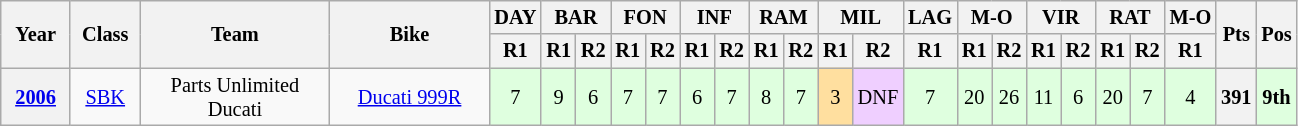<table class="wikitable" style="font-size: 85%; text-align: center">
<tr valign="top">
<th valign="middle" style="width: 40px;" rowspan=2>Year</th>
<th valign="middle" style="width: 40px;" rowspan=2>Class</th>
<th valign="middle" style="width: 120px;" rowspan=2>Team</th>
<th valign="middle" style="width: 100px;" rowspan=2>Bike</th>
<th>DAY<br></th>
<th colspan=2>BAR<br></th>
<th colspan=2>FON<br></th>
<th colspan=2>INF<br></th>
<th colspan=2>RAM<br></th>
<th colspan=2>MIL<br></th>
<th>LAG<br></th>
<th colspan=2>M-O<br></th>
<th colspan=2>VIR<br></th>
<th colspan=2>RAT<br></th>
<th>M-O<br></th>
<th valign="middle" rowspan=2>Pts</th>
<th valign="middle" rowspan=2>Pos</th>
</tr>
<tr>
<th>R1</th>
<th>R1</th>
<th>R2</th>
<th>R1</th>
<th>R2</th>
<th>R1</th>
<th>R2</th>
<th>R1</th>
<th>R2</th>
<th>R1</th>
<th>R2</th>
<th>R1</th>
<th>R1</th>
<th>R2</th>
<th>R1</th>
<th>R2</th>
<th>R1</th>
<th>R2</th>
<th>R1</th>
</tr>
<tr>
<th><a href='#'>2006</a></th>
<td><a href='#'>SBK</a></td>
<td>Parts Unlimited Ducati</td>
<td><a href='#'>Ducati 999R</a></td>
<td style="background:#dfffdf;">7</td>
<td style="background:#dfffdf;">9</td>
<td style="background:#dfffdf;">6</td>
<td style="background:#dfffdf;">7</td>
<td style="background:#dfffdf;">7</td>
<td style="background:#dfffdf;">6</td>
<td style="background:#dfffdf;">7</td>
<td style="background:#dfffdf;">8</td>
<td style="background:#dfffdf;">7</td>
<td style="background:#ffdf9f;">3</td>
<td style="background:#efcfff;">DNF</td>
<td style="background:#dfffdf;">7</td>
<td style="background:#dfffdf;">20</td>
<td style="background:#dfffdf;">26</td>
<td style="background:#dfffdf;">11</td>
<td style="background:#dfffdf;">6</td>
<td style="background:#dfffdf;">20</td>
<td style="background:#dfffdf;">7</td>
<td style="background:#dfffdf;">4</td>
<th>391</th>
<td style="background:#dfffdf;"><strong>9th</strong></td>
</tr>
</table>
